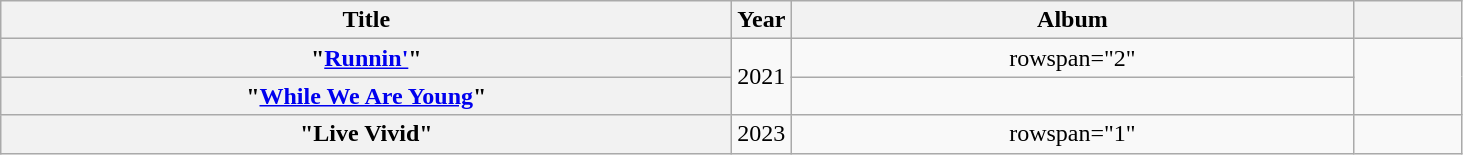<table class="wikitable plainrowheaders" style="text-align:center;">
<tr>
<th rowspan="1" scope="col" style="width:30em;">Title</th>
<th rowspan="1" scope="col" style="width:1em;">Year</th>
<th rowspan="1" scope="col" style="width:23em;">Album</th>
<th scope="col" rowspan="1" style="width:4em;"></th>
</tr>
<tr>
<th scope="row">"<a href='#'>Runnin'</a>"<br></th>
<td rowspan="2">2021</td>
<td>rowspan="2" </td>
<td rowspan="2"></td>
</tr>
<tr>
<th scope="row">"<a href='#'>While We Are Young</a>"</th>
</tr>
<tr>
<th scope="row">"Live Vivid"</th>
<td rowspan="1">2023</td>
<td>rowspan="1" </td>
<td rowspan="1"></td>
</tr>
</table>
